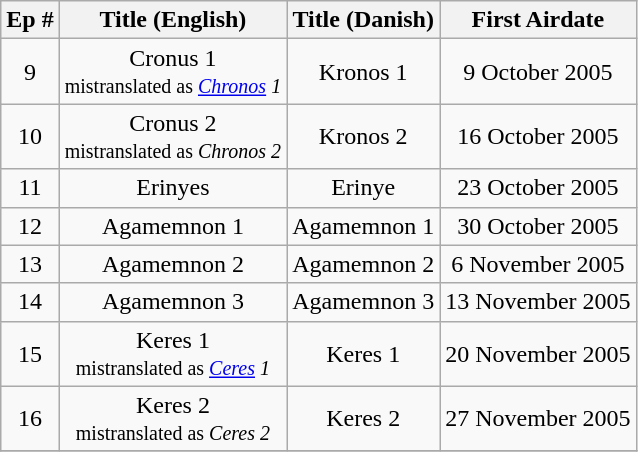<table class="wikitable">
<tr>
<th>Ep #</th>
<th>Title (English)</th>
<th>Title (Danish)</th>
<th>First Airdate</th>
</tr>
<tr>
<td style="text-align: center; top">9</td>
<td style="text-align: center; top">Cronus 1<br><small>mistranslated as <em><a href='#'>Chronos</a> 1</em></small></td>
<td style="text-align: center; top">Kronos 1</td>
<td style="text-align: center; top">9 October 2005</td>
</tr>
<tr>
<td style="text-align: center; top">10</td>
<td style="text-align: center; top">Cronus 2<br><small>mistranslated as <em>Chronos 2</em></small></td>
<td style="text-align: center; top">Kronos 2</td>
<td style="text-align: center; top">16 October 2005</td>
</tr>
<tr>
<td style="text-align: center; top">11</td>
<td style="text-align: center; top">Erinyes</td>
<td style="text-align: center; top">Erinye</td>
<td style="text-align: center; top">23 October 2005</td>
</tr>
<tr>
<td style="text-align: center; top">12</td>
<td style="text-align: center; top">Agamemnon 1</td>
<td style="text-align: center; top">Agamemnon 1</td>
<td style="text-align: center; top">30 October 2005</td>
</tr>
<tr>
<td style="text-align: center; top">13</td>
<td style="text-align: center; top">Agamemnon 2</td>
<td style="text-align: center; top">Agamemnon 2</td>
<td style="text-align: center; top">6 November 2005</td>
</tr>
<tr>
<td style="text-align: center; top">14</td>
<td style="text-align: center; top">Agamemnon 3</td>
<td style="text-align: center; top">Agamemnon 3</td>
<td style="text-align: center; top">13 November 2005</td>
</tr>
<tr>
<td style="text-align: center; top">15</td>
<td style="text-align: center; top">Keres 1<br><small>mistranslated as <em><a href='#'>Ceres</a> 1</em></small></td>
<td style="text-align: center; top">Keres 1</td>
<td style="text-align: center; top">20 November 2005</td>
</tr>
<tr>
<td style="text-align: center; top">16</td>
<td style="text-align: center; top">Keres 2<br><small>mistranslated as <em>Ceres 2</em></small></td>
<td style="text-align: center; top">Keres 2</td>
<td style="text-align: center; top">27 November 2005</td>
</tr>
<tr>
</tr>
</table>
